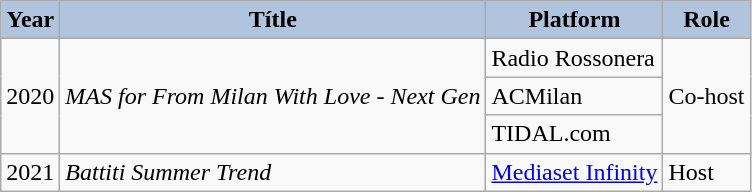<table class="wikitable">
<tr>
<th style="background: #B0C4DE;">Year</th>
<th style="background: #B0C4DE;">Títle</th>
<th style="background: #B0C4DE;">Platform</th>
<th style="background: #B0C4DE;">Role</th>
</tr>
<tr>
<td rowspan="3">2020</td>
<td rowspan="3"><em>MAS for From Milan With Love - Next Gen</em></td>
<td>Radio Rossonera</td>
<td rowspan="3">Co-host</td>
</tr>
<tr>
<td>ACMilan</td>
</tr>
<tr>
<td>TIDAL.com</td>
</tr>
<tr>
<td>2021</td>
<td><em>Battiti Summer Trend</em></td>
<td><a href='#'>Mediaset Infinity</a></td>
<td>Host</td>
</tr>
</table>
